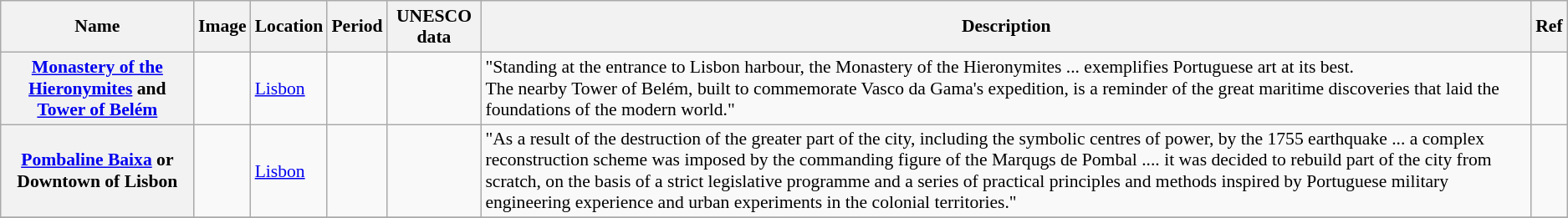<table class="wikitable sortable" style="font-size:90%;">
<tr>
<th scope="col">Name</th>
<th scope="col" class="unsortable">Image</th>
<th scope="col">Location</th>
<th scope="col">Period</th>
<th scope="col">UNESCO data</th>
<th scope="col" class="unsortable">Description</th>
<th scope="col" class="unsortable">Ref</th>
</tr>
<tr>
<th scope="row"><a href='#'>Monastery of the Hieronymites</a> and <a href='#'>Tower of Belém</a></th>
<td><br></td>
<td><a href='#'>Lisbon</a><br><small></small></td>
<td></td>
<td></td>
<td>"Standing at the entrance to Lisbon harbour, the Monastery of the Hieronymites ... exemplifies Portuguese art at its best. <br> The nearby Tower of Belém, built to commemorate Vasco da Gama's expedition, is a reminder of the great maritime discoveries that laid the foundations of the modern world."</td>
<td align="center"></td>
</tr>
<tr>
<th scope="row"><a href='#'>Pombaline Baixa</a> or Downtown of Lisbon</th>
<td></td>
<td><a href='#'>Lisbon</a><br><small></small></td>
<td></td>
<td></td>
<td>"As a result of the destruction of the greater part of the city, including the symbolic centres of power, by the 1755 earthquake ... a complex reconstruction scheme was imposed by the commanding figure of the Marqugs  de Pombal .... it was decided to rebuild part of the city from scratch, on the basis of a strict legislative programme and a series of practical principles and methods inspired by Portuguese military engineering experience and urban experiments in the colonial territories."</td>
<td align="center"></td>
</tr>
<tr>
</tr>
</table>
